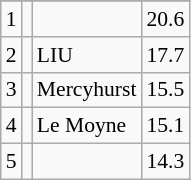<table class="wikitable sortable" style="font-size:90%;">
<tr>
</tr>
<tr>
<td style="text-align:center;">1</td>
<td></td>
<td></td>
<td style="text-align:center;">20.6</td>
</tr>
<tr>
<td style="text-align:center;">2</td>
<td></td>
<td>LIU</td>
<td style="text-align:center;">17.7</td>
</tr>
<tr>
<td style="text-align:center;">3</td>
<td></td>
<td>Mercyhurst</td>
<td style="text-align:center;">15.5</td>
</tr>
<tr>
<td style="text-align:center;">4</td>
<td></td>
<td>Le Moyne</td>
<td style="text-align:center;">15.1</td>
</tr>
<tr>
<td style="text-align:center;">5</td>
<td></td>
<td></td>
<td style="text-align:center;">14.3</td>
</tr>
</table>
